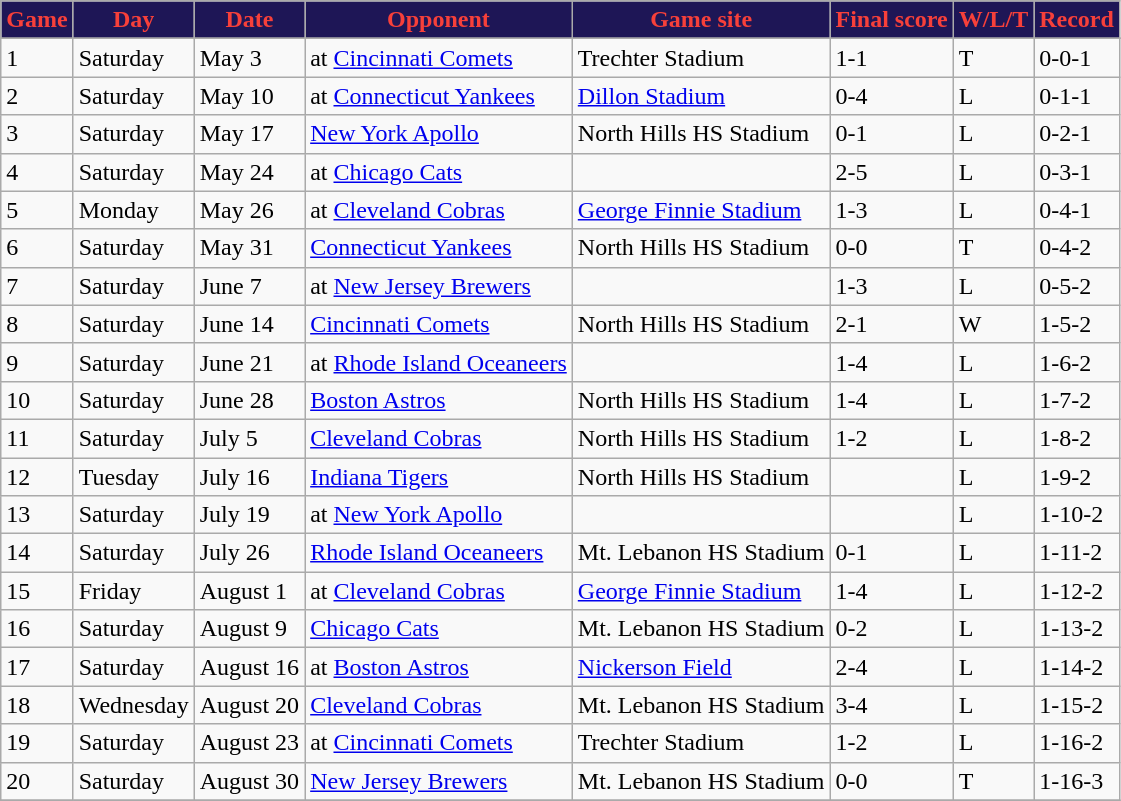<table class="wikitable">
<tr>
<th style="background:#1E1656; color:#F7403A;">Game</th>
<th style="background:#1E1656; color:#F7403A;">Day</th>
<th style="background:#1E1656; color:#F7403A;">Date</th>
<th style="background:#1E1656; color:#F7403A;">Opponent</th>
<th style="background:#1E1656; color:#F7403A;">Game site</th>
<th style="background:#1E1656; color:#F7403A;">Final score</th>
<th style="background:#1E1656; color:#F7403A;">W/L/T</th>
<th style="background:#1E1656; color:#F7403A;">Record</th>
</tr>
<tr style="text-align:center;">
</tr>
<tr>
<td>1</td>
<td>Saturday</td>
<td>May 3</td>
<td>at <a href='#'>Cincinnati Comets</a></td>
<td>Trechter Stadium</td>
<td>1-1</td>
<td>T</td>
<td>0-0-1</td>
</tr>
<tr>
<td>2</td>
<td>Saturday</td>
<td>May 10</td>
<td>at <a href='#'>Connecticut Yankees</a></td>
<td><a href='#'>Dillon Stadium</a></td>
<td>0-4</td>
<td>L</td>
<td>0-1-1</td>
</tr>
<tr>
<td>3</td>
<td>Saturday</td>
<td>May 17</td>
<td><a href='#'>New York Apollo</a></td>
<td>North Hills HS Stadium</td>
<td>0-1</td>
<td>L</td>
<td>0-2-1</td>
</tr>
<tr>
<td>4</td>
<td>Saturday</td>
<td>May 24</td>
<td>at <a href='#'>Chicago Cats</a></td>
<td></td>
<td>2-5</td>
<td>L</td>
<td>0-3-1</td>
</tr>
<tr>
<td>5</td>
<td>Monday</td>
<td>May 26</td>
<td>at <a href='#'>Cleveland Cobras</a></td>
<td><a href='#'>George Finnie Stadium</a></td>
<td>1-3</td>
<td>L</td>
<td>0-4-1</td>
</tr>
<tr>
<td>6</td>
<td>Saturday</td>
<td>May 31</td>
<td><a href='#'>Connecticut Yankees</a></td>
<td>North Hills HS Stadium</td>
<td>0-0</td>
<td>T</td>
<td>0-4-2</td>
</tr>
<tr>
<td>7</td>
<td>Saturday</td>
<td>June 7</td>
<td>at <a href='#'>New Jersey Brewers</a></td>
<td></td>
<td>1-3</td>
<td>L</td>
<td>0-5-2</td>
</tr>
<tr>
<td>8</td>
<td>Saturday</td>
<td>June 14</td>
<td><a href='#'>Cincinnati Comets</a></td>
<td>North Hills HS Stadium</td>
<td>2-1</td>
<td>W</td>
<td>1-5-2</td>
</tr>
<tr>
<td>9</td>
<td>Saturday</td>
<td>June 21</td>
<td>at <a href='#'>Rhode Island Oceaneers</a></td>
<td></td>
<td>1-4</td>
<td>L</td>
<td>1-6-2</td>
</tr>
<tr>
<td>10</td>
<td>Saturday</td>
<td>June 28</td>
<td><a href='#'>Boston Astros</a></td>
<td>North Hills HS Stadium</td>
<td>1-4</td>
<td>L</td>
<td>1-7-2</td>
</tr>
<tr>
<td>11</td>
<td>Saturday</td>
<td>July 5</td>
<td><a href='#'>Cleveland Cobras</a></td>
<td>North Hills HS Stadium</td>
<td>1-2</td>
<td>L</td>
<td>1-8-2</td>
</tr>
<tr>
<td>12</td>
<td>Tuesday</td>
<td>July 16</td>
<td><a href='#'>Indiana Tigers</a></td>
<td>North Hills HS Stadium</td>
<td></td>
<td>L</td>
<td>1-9-2</td>
</tr>
<tr>
<td>13</td>
<td>Saturday</td>
<td>July 19</td>
<td>at <a href='#'>New York Apollo</a></td>
<td></td>
<td></td>
<td>L</td>
<td>1-10-2</td>
</tr>
<tr>
<td>14</td>
<td>Saturday</td>
<td>July 26</td>
<td><a href='#'>Rhode Island Oceaneers</a></td>
<td>Mt. Lebanon HS Stadium</td>
<td>0-1</td>
<td>L</td>
<td>1-11-2</td>
</tr>
<tr>
<td>15</td>
<td>Friday</td>
<td>August 1</td>
<td>at <a href='#'>Cleveland Cobras</a></td>
<td><a href='#'>George Finnie Stadium</a></td>
<td>1-4</td>
<td>L</td>
<td>1-12-2</td>
</tr>
<tr>
<td>16</td>
<td>Saturday</td>
<td>August 9</td>
<td><a href='#'>Chicago Cats</a></td>
<td>Mt. Lebanon HS Stadium</td>
<td>0-2</td>
<td>L</td>
<td>1-13-2</td>
</tr>
<tr>
<td>17</td>
<td>Saturday</td>
<td>August 16</td>
<td>at <a href='#'>Boston Astros</a></td>
<td><a href='#'>Nickerson Field</a></td>
<td>2-4</td>
<td>L</td>
<td>1-14-2</td>
</tr>
<tr>
<td>18</td>
<td>Wednesday</td>
<td>August 20</td>
<td><a href='#'>Cleveland Cobras</a></td>
<td>Mt. Lebanon HS Stadium</td>
<td>3-4</td>
<td>L</td>
<td>1-15-2</td>
</tr>
<tr>
<td>19</td>
<td>Saturday</td>
<td>August 23</td>
<td>at <a href='#'>Cincinnati Comets</a></td>
<td>Trechter Stadium</td>
<td>1-2</td>
<td>L</td>
<td>1-16-2</td>
</tr>
<tr>
<td>20</td>
<td>Saturday</td>
<td>August 30</td>
<td><a href='#'>New Jersey Brewers</a></td>
<td>Mt. Lebanon HS Stadium</td>
<td>0-0</td>
<td>T</td>
<td>1-16-3</td>
</tr>
<tr>
</tr>
</table>
